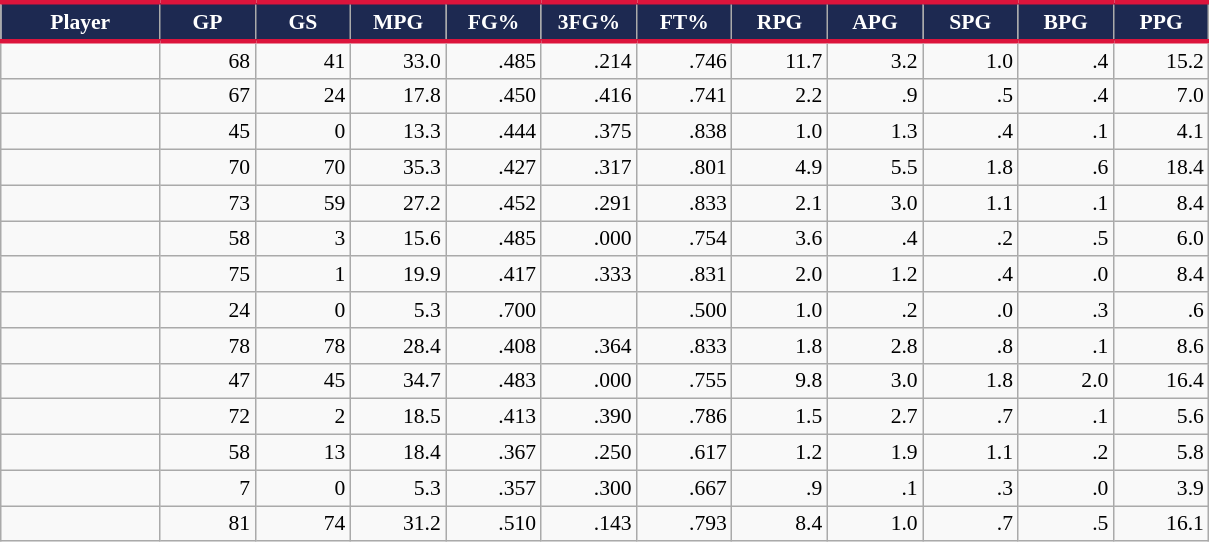<table class="wikitable sortable" style="text-align:right; font-size: 90%">
<tr>
<th style="background:#1D2951; color:#FFFFFF; border-top:#DC143C 3px solid; border-bottom:#DC143C 3px solid;" width="10%">Player</th>
<th style="background: #1D2951; color:#FFFFFF; border-top:#DC143C 3px solid; border-bottom:#DC143C 3px solid;" width="6%">GP</th>
<th style="background: #1D2951; color:#FFFFFF; border-top:#DC143C 3px solid; border-bottom:#DC143C 3px solid;" width="6%">GS</th>
<th style="background: #1D2951; color:#FFFFFF; border-top:#DC143C 3px solid; border-bottom:#DC143C 3px solid;" width="6%">MPG</th>
<th style="background: #1D2951; color:#FFFFFF; border-top:#DC143C 3px solid; border-bottom:#DC143C 3px solid;" width="6%">FG%</th>
<th style="background: #1D2951; color:#FFFFFF; border-top:#DC143C 3px solid; border-bottom:#DC143C 3px solid;" width="6%">3FG%</th>
<th style="background: #1D2951; color:#FFFFFF; border-top:#DC143C 3px solid; border-bottom:#DC143C 3px solid;" width="6%">FT%</th>
<th style="background: #1D2951; color:#FFFFFF; border-top:#DC143C 3px solid; border-bottom:#DC143C 3px solid;" width="6%">RPG</th>
<th style="background: #1D2951; color:#FFFFFF; border-top:#DC143C 3px solid; border-bottom:#DC143C 3px solid;" width="6%">APG</th>
<th style="background: #1D2951; color:#FFFFFF; border-top:#DC143C 3px solid; border-bottom:#DC143C 3px solid;" width="6%">SPG</th>
<th style="background: #1D2951; color:#FFFFFF; border-top:#DC143C 3px solid; border-bottom:#DC143C 3px solid;" width="6%">BPG</th>
<th style="background: #1D2951; color:#FFFFFF; border-top:#DC143C 3px solid; border-bottom:#DC143C 3px solid;" width="6%">PPG</th>
</tr>
<tr>
<td style="text-align:left;"></td>
<td>68</td>
<td>41</td>
<td>33.0</td>
<td>.485</td>
<td>.214</td>
<td>.746</td>
<td>11.7</td>
<td>3.2</td>
<td>1.0</td>
<td>.4</td>
<td>15.2</td>
</tr>
<tr>
<td style="text-align:left;"></td>
<td>67</td>
<td>24</td>
<td>17.8</td>
<td>.450</td>
<td>.416</td>
<td>.741</td>
<td>2.2</td>
<td>.9</td>
<td>.5</td>
<td>.4</td>
<td>7.0</td>
</tr>
<tr>
<td style="text-align:left;"></td>
<td>45</td>
<td>0</td>
<td>13.3</td>
<td>.444</td>
<td>.375</td>
<td>.838</td>
<td>1.0</td>
<td>1.3</td>
<td>.4</td>
<td>.1</td>
<td>4.1</td>
</tr>
<tr>
<td style="text-align:left;"></td>
<td>70</td>
<td>70</td>
<td>35.3</td>
<td>.427</td>
<td>.317</td>
<td>.801</td>
<td>4.9</td>
<td>5.5</td>
<td>1.8</td>
<td>.6</td>
<td>18.4</td>
</tr>
<tr>
<td style="text-align:left;"></td>
<td>73</td>
<td>59</td>
<td>27.2</td>
<td>.452</td>
<td>.291</td>
<td>.833</td>
<td>2.1</td>
<td>3.0</td>
<td>1.1</td>
<td>.1</td>
<td>8.4</td>
</tr>
<tr>
<td style="text-align:left;"></td>
<td>58</td>
<td>3</td>
<td>15.6</td>
<td>.485</td>
<td>.000</td>
<td>.754</td>
<td>3.6</td>
<td>.4</td>
<td>.2</td>
<td>.5</td>
<td>6.0</td>
</tr>
<tr>
<td style="text-align:left;"></td>
<td>75</td>
<td>1</td>
<td>19.9</td>
<td>.417</td>
<td>.333</td>
<td>.831</td>
<td>2.0</td>
<td>1.2</td>
<td>.4</td>
<td>.0</td>
<td>8.4</td>
</tr>
<tr>
<td style="text-align:left;"></td>
<td>24</td>
<td>0</td>
<td>5.3</td>
<td>.700</td>
<td></td>
<td>.500</td>
<td>1.0</td>
<td>.2</td>
<td>.0</td>
<td>.3</td>
<td>.6</td>
</tr>
<tr>
<td style="text-align:left;"></td>
<td>78</td>
<td>78</td>
<td>28.4</td>
<td>.408</td>
<td>.364</td>
<td>.833</td>
<td>1.8</td>
<td>2.8</td>
<td>.8</td>
<td>.1</td>
<td>8.6</td>
</tr>
<tr>
<td style="text-align:left;"></td>
<td>47</td>
<td>45</td>
<td>34.7</td>
<td>.483</td>
<td>.000</td>
<td>.755</td>
<td>9.8</td>
<td>3.0</td>
<td>1.8</td>
<td>2.0</td>
<td>16.4</td>
</tr>
<tr>
<td style="text-align:left;"></td>
<td>72</td>
<td>2</td>
<td>18.5</td>
<td>.413</td>
<td>.390</td>
<td>.786</td>
<td>1.5</td>
<td>2.7</td>
<td>.7</td>
<td>.1</td>
<td>5.6</td>
</tr>
<tr>
<td style="text-align:left;"></td>
<td>58</td>
<td>13</td>
<td>18.4</td>
<td>.367</td>
<td>.250</td>
<td>.617</td>
<td>1.2</td>
<td>1.9</td>
<td>1.1</td>
<td>.2</td>
<td>5.8</td>
</tr>
<tr>
<td style="text-align:left;"></td>
<td>7</td>
<td>0</td>
<td>5.3</td>
<td>.357</td>
<td>.300</td>
<td>.667</td>
<td>.9</td>
<td>.1</td>
<td>.3</td>
<td>.0</td>
<td>3.9</td>
</tr>
<tr>
<td style="text-align:left;"></td>
<td>81</td>
<td>74</td>
<td>31.2</td>
<td>.510</td>
<td>.143</td>
<td>.793</td>
<td>8.4</td>
<td>1.0</td>
<td>.7</td>
<td>.5</td>
<td>16.1</td>
</tr>
</table>
